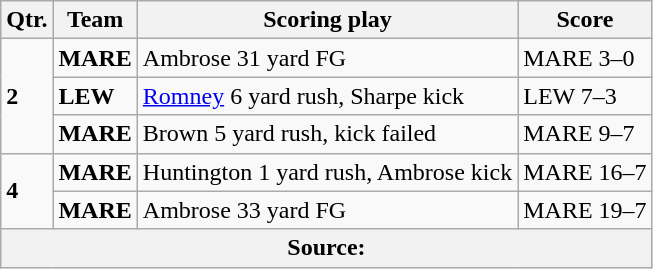<table class="wikitable">
<tr>
<th>Qtr.</th>
<th>Team</th>
<th>Scoring play</th>
<th>Score</th>
</tr>
<tr>
<td rowspan=3><strong>2</strong></td>
<td><strong>MARE</strong></td>
<td>Ambrose 31 yard FG</td>
<td>MARE 3–0</td>
</tr>
<tr>
<td><strong>LEW</strong></td>
<td><a href='#'>Romney</a> 6 yard rush, Sharpe kick</td>
<td>LEW 7–3</td>
</tr>
<tr>
<td><strong>MARE</strong></td>
<td>Brown 5 yard rush, kick failed</td>
<td>MARE 9–7</td>
</tr>
<tr>
<td rowspan=2><strong>4</strong></td>
<td><strong>MARE</strong></td>
<td>Huntington 1 yard rush, Ambrose kick</td>
<td>MARE 16–7</td>
</tr>
<tr>
<td><strong>MARE</strong></td>
<td>Ambrose 33 yard FG</td>
<td>MARE 19–7</td>
</tr>
<tr>
<th colspan=4>Source:</th>
</tr>
</table>
